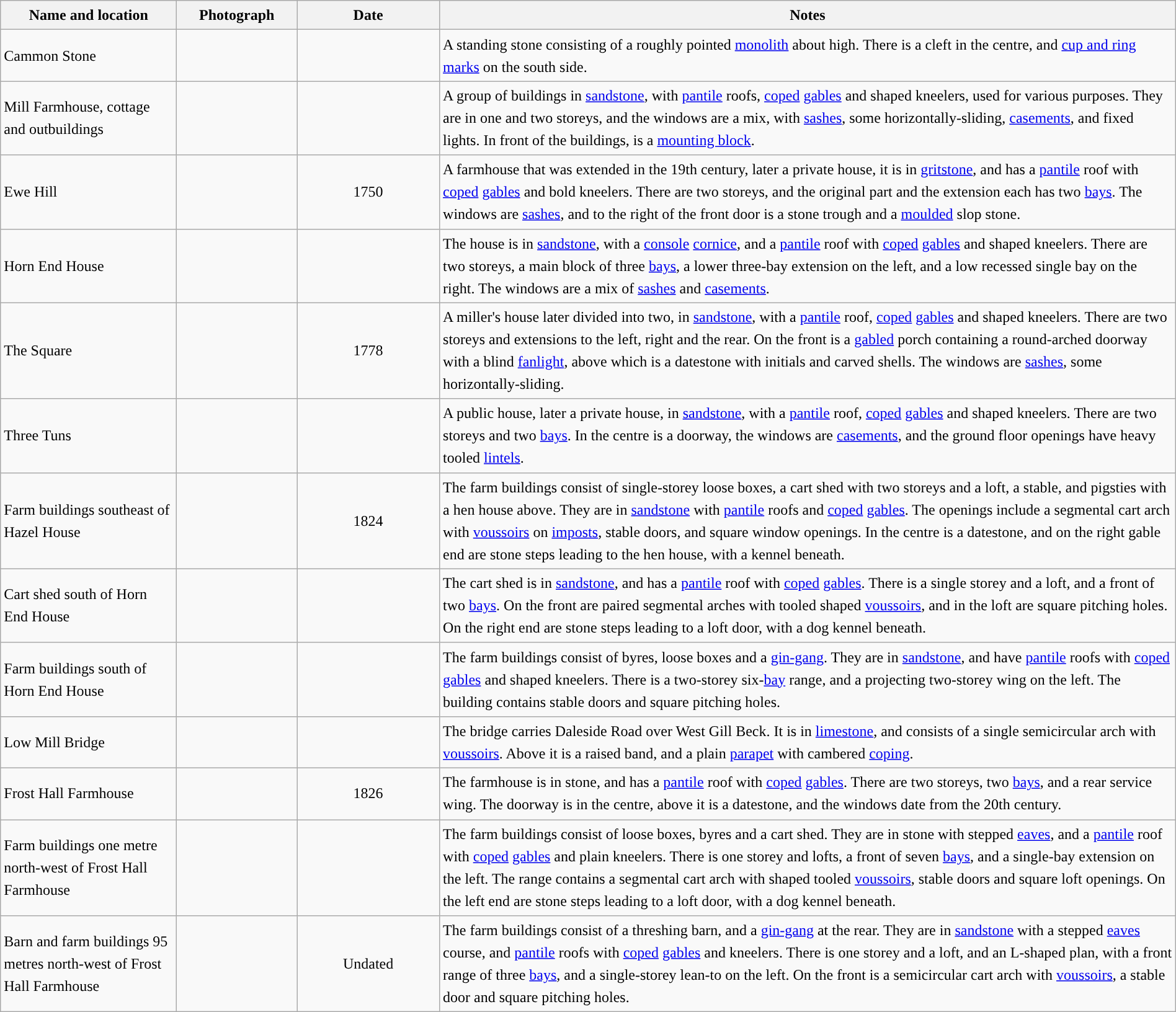<table class="wikitable sortable plainrowheaders" style="width:100%;border:0px;text-align:left;line-height:150%;">
<tr>
<th scope="col"  style="width:150px">Name and location</th>
<th scope="col"  style="width:100px" class="unsortable">Photograph</th>
<th scope="col"  style="width:120px">Date</th>
<th scope="col"  style="width:650px" class="unsortable">Notes</th>
</tr>
<tr>
<td>Cammon Stone<br><small></small></td>
<td></td>
<td align="center"></td>
<td>A standing stone consisting of a roughly pointed <a href='#'>monolith</a> about  high.  There is a cleft in the centre, and <a href='#'>cup and ring marks</a> on the south side.</td>
</tr>
<tr>
<td>Mill Farmhouse, cottage and outbuildings<br><small></small></td>
<td></td>
<td align="center"></td>
<td>A group of buildings in <a href='#'>sandstone</a>, with <a href='#'>pantile</a> roofs, <a href='#'>coped</a> <a href='#'>gables</a> and shaped kneelers, used for various purposes.  They are in one and two storeys, and the windows are a mix, with <a href='#'>sashes</a>, some horizontally-sliding, <a href='#'>casements</a>, and fixed lights.  In front of the buildings, is a <a href='#'>mounting block</a>.</td>
</tr>
<tr>
<td>Ewe Hill<br><small></small></td>
<td></td>
<td align="center">1750</td>
<td>A farmhouse that was extended in the 19th century, later a private house, it is in <a href='#'>gritstone</a>, and has a <a href='#'>pantile</a> roof with <a href='#'>coped</a> <a href='#'>gables</a> and bold kneelers.  There are two storeys, and the original part and the extension each has two <a href='#'>bays</a>.  The windows are <a href='#'>sashes</a>, and to the right of the front door is a stone trough and a <a href='#'>moulded</a> slop stone.</td>
</tr>
<tr>
<td>Horn End House<br><small></small></td>
<td></td>
<td align="center"></td>
<td>The house is in <a href='#'>sandstone</a>, with a <a href='#'>console</a> <a href='#'>cornice</a>, and a <a href='#'>pantile</a> roof with <a href='#'>coped</a> <a href='#'>gables</a> and shaped kneelers.  There are two storeys, a main block of three <a href='#'>bays</a>, a lower three-bay extension on the left, and a low recessed single bay on the right.  The windows are a mix of <a href='#'>sashes</a> and <a href='#'>casements</a>.</td>
</tr>
<tr>
<td>The Square<br><small></small></td>
<td></td>
<td align="center">1778</td>
<td>A miller's house later divided into two, in <a href='#'>sandstone</a>, with a <a href='#'>pantile</a> roof, <a href='#'>coped</a> <a href='#'>gables</a> and shaped kneelers.  There are two storeys and extensions to the left, right and the rear.  On the front is a <a href='#'>gabled</a> porch containing a round-arched doorway with a blind <a href='#'>fanlight</a>, above which is a datestone with initials and carved shells.  The windows are <a href='#'>sashes</a>, some horizontally-sliding.</td>
</tr>
<tr>
<td>Three Tuns<br><small></small></td>
<td></td>
<td align="center"></td>
<td>A public house, later a private house, in <a href='#'>sandstone</a>, with a <a href='#'>pantile</a> roof, <a href='#'>coped</a> <a href='#'>gables</a> and shaped kneelers.  There are two storeys and two <a href='#'>bays</a>.  In the centre is a doorway, the windows are <a href='#'>casements</a>, and the ground floor openings have heavy tooled <a href='#'>lintels</a>.</td>
</tr>
<tr>
<td>Farm buildings southeast of Hazel House<br><small></small></td>
<td></td>
<td align="center">1824</td>
<td>The farm buildings consist of single-storey loose boxes, a cart shed with two storeys and a loft, a stable, and pigsties with a hen house above.  They are in <a href='#'>sandstone</a> with <a href='#'>pantile</a> roofs and <a href='#'>coped</a> <a href='#'>gables</a>.  The openings include a segmental cart arch with <a href='#'>voussoirs</a> on <a href='#'>imposts</a>, stable doors, and square window openings.  In the centre is a datestone, and on the right gable end are stone steps leading to the hen house, with a kennel beneath.</td>
</tr>
<tr>
<td>Cart shed south of Horn End House<br><small></small></td>
<td></td>
<td align="center"></td>
<td>The cart shed is in <a href='#'>sandstone</a>, and has a <a href='#'>pantile</a> roof with <a href='#'>coped</a> <a href='#'>gables</a>.  There is a single storey and a loft, and a front of two <a href='#'>bays</a>.  On the front are paired segmental arches with tooled shaped <a href='#'>voussoirs</a>, and in the loft are square pitching holes.  On the right end are stone steps leading to a loft door, with a dog kennel beneath.</td>
</tr>
<tr>
<td>Farm buildings south of Horn End House<br><small></small></td>
<td></td>
<td align="center"></td>
<td>The farm buildings consist of byres, loose boxes and a <a href='#'>gin-gang</a>.  They are in <a href='#'>sandstone</a>, and have <a href='#'>pantile</a> roofs with <a href='#'>coped</a> <a href='#'>gables</a> and shaped kneelers.  There is a two-storey six-<a href='#'>bay</a> range, and a projecting two-storey wing on the left.  The building contains stable doors and square pitching holes.</td>
</tr>
<tr>
<td>Low Mill Bridge<br><small></small></td>
<td></td>
<td align="center"></td>
<td>The bridge carries Daleside Road over West Gill Beck.  It is in <a href='#'>limestone</a>, and consists of a single semicircular arch with <a href='#'>voussoirs</a>.  Above it is a raised band, and a plain <a href='#'>parapet</a> with cambered <a href='#'>coping</a>.</td>
</tr>
<tr>
<td>Frost Hall Farmhouse<br><small></small></td>
<td></td>
<td align="center">1826</td>
<td>The farmhouse is in stone, and has a <a href='#'>pantile</a> roof with <a href='#'>coped</a> <a href='#'>gables</a>.  There are two storeys, two <a href='#'>bays</a>, and a rear service wing.  The doorway is in the centre, above it is a datestone, and the windows date from the 20th century.</td>
</tr>
<tr>
<td>Farm buildings one metre north-west of Frost Hall Farmhouse<br><small></small></td>
<td></td>
<td align="center"></td>
<td>The farm buildings consist of loose boxes, byres and a cart shed.  They are in stone with stepped <a href='#'>eaves</a>, and a <a href='#'>pantile</a> roof with <a href='#'>coped</a> <a href='#'>gables</a> and plain kneelers.  There is one storey and lofts, a front of seven <a href='#'>bays</a>, and a single-bay extension on the left.  The range contains a segmental cart arch with shaped tooled <a href='#'>voussoirs</a>, stable doors and square loft openings.  On the left end are stone steps leading to a loft door, with a dog kennel beneath.</td>
</tr>
<tr>
<td>Barn and farm buildings 95 metres north-west of Frost Hall Farmhouse<br><small></small></td>
<td></td>
<td align="center">Undated</td>
<td>The farm buildings consist of a threshing barn, and a <a href='#'>gin-gang</a> at the rear.  They are in <a href='#'>sandstone</a> with a stepped <a href='#'>eaves</a> course, and <a href='#'>pantile</a> roofs with <a href='#'>coped</a> <a href='#'>gables</a> and kneelers.  There is one storey and a loft, and an L-shaped plan, with a front range of three <a href='#'>bays</a>, and a single-storey lean-to on the left.  On the front is a semicircular cart arch with <a href='#'>voussoirs</a>, a stable door and square pitching holes.</td>
</tr>
<tr>
</tr>
</table>
